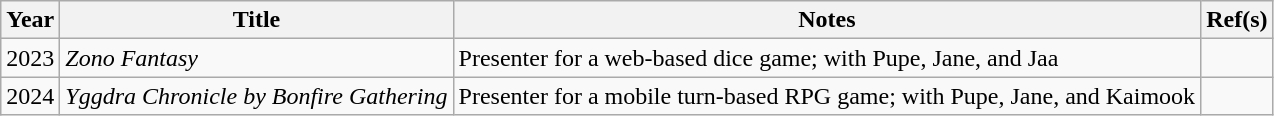<table class="wikitable">
<tr>
<th>Year</th>
<th>Title</th>
<th>Notes</th>
<th>Ref(s)</th>
</tr>
<tr>
<td>2023</td>
<td><em>Zono Fantasy</em></td>
<td>Presenter for a web-based dice game; with Pupe, Jane, and Jaa</td>
<td></td>
</tr>
<tr>
<td>2024</td>
<td><em>Yggdra Chronicle by Bonfire Gathering</em></td>
<td>Presenter for a mobile turn-based RPG game; with Pupe, Jane, and Kaimook</td>
<td></td>
</tr>
</table>
